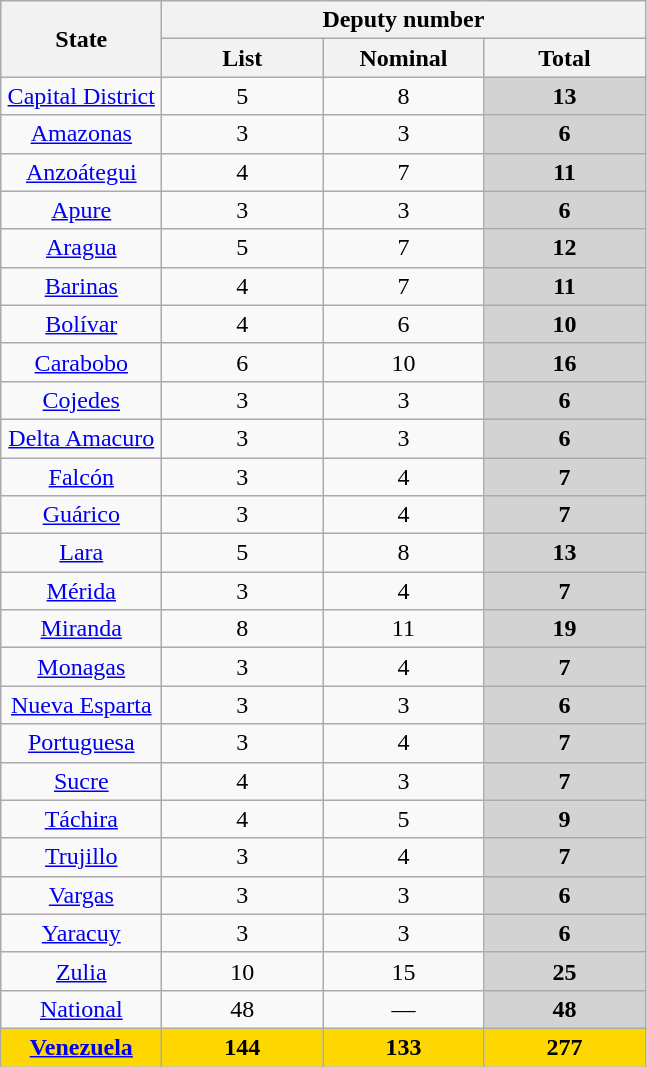<table class="wikitable sortable" style="text-align:center;">
<tr>
<th width="100" rowspan="2">State</th>
<th colspan="3">Deputy number</th>
</tr>
<tr>
<th width="100">List</th>
<th width="100">Nominal</th>
<th width="100">Total</th>
</tr>
<tr>
<td><a href='#'>Capital District</a></td>
<td>5</td>
<td>8</td>
<td style="background:LightGrey; color:Black"><strong>13</strong></td>
</tr>
<tr>
<td><a href='#'>Amazonas</a></td>
<td>3</td>
<td>3</td>
<td style="background:LightGrey; color:Black"><strong>6</strong></td>
</tr>
<tr>
<td><a href='#'>Anzoátegui</a></td>
<td>4</td>
<td>7</td>
<td style="background:LightGrey; color:Black"><strong>11</strong></td>
</tr>
<tr>
<td><a href='#'>Apure</a></td>
<td>3</td>
<td>3</td>
<td style="background:LightGrey; color:Black"><strong>6</strong></td>
</tr>
<tr>
<td><a href='#'>Aragua</a></td>
<td>5</td>
<td>7</td>
<td style="background:LightGrey; color:Black"><strong>12</strong></td>
</tr>
<tr>
<td><a href='#'>Barinas</a></td>
<td>4</td>
<td>7</td>
<td style="background:LightGrey; color:Black"><strong>11</strong></td>
</tr>
<tr>
<td><a href='#'>Bolívar</a></td>
<td>4</td>
<td>6</td>
<td style="background:LightGrey; color:Black"><strong>10</strong></td>
</tr>
<tr>
<td><a href='#'>Carabobo</a></td>
<td>6</td>
<td>10</td>
<td style="background:LightGrey; color:Black"><strong>16</strong></td>
</tr>
<tr>
<td><a href='#'>Cojedes</a></td>
<td>3</td>
<td>3</td>
<td style="background:LightGrey; color:Black"><strong>6</strong></td>
</tr>
<tr>
<td><a href='#'>Delta Amacuro</a></td>
<td>3</td>
<td>3</td>
<td style="background:LightGrey; color:Black"><strong>6</strong></td>
</tr>
<tr>
<td><a href='#'>Falcón</a></td>
<td>3</td>
<td>4</td>
<td style="background:LightGrey; color:Black"><strong>7</strong></td>
</tr>
<tr>
<td><a href='#'>Guárico</a></td>
<td>3</td>
<td>4</td>
<td style="background:LightGrey; color:Black"><strong>7</strong></td>
</tr>
<tr>
<td><a href='#'>Lara</a></td>
<td>5</td>
<td>8</td>
<td style="background:LightGrey; color:Black"><strong>13</strong></td>
</tr>
<tr>
<td><a href='#'>Mérida</a></td>
<td>3</td>
<td>4</td>
<td style="background:LightGrey; color:Black"><strong>7</strong></td>
</tr>
<tr>
<td><a href='#'>Miranda</a></td>
<td>8</td>
<td>11</td>
<td style="background:LightGrey; color:Black"><strong>19</strong></td>
</tr>
<tr>
<td><a href='#'>Monagas</a></td>
<td>3</td>
<td>4</td>
<td style="background:LightGrey; color:Black"><strong>7</strong></td>
</tr>
<tr>
<td><a href='#'>Nueva Esparta</a></td>
<td>3</td>
<td>3</td>
<td style="background:LightGrey; color:Black"><strong>6</strong></td>
</tr>
<tr>
<td><a href='#'>Portuguesa</a></td>
<td>3</td>
<td>4</td>
<td style="background:LightGrey; color:Black"><strong>7</strong></td>
</tr>
<tr>
<td><a href='#'>Sucre</a></td>
<td>4</td>
<td>3</td>
<td style="background:LightGrey; color:Black"><strong>7</strong></td>
</tr>
<tr>
<td><a href='#'>Táchira</a></td>
<td>4</td>
<td>5</td>
<td style="background:LightGrey; color:Black"><strong>9</strong></td>
</tr>
<tr>
<td><a href='#'>Trujillo</a></td>
<td>3</td>
<td>4</td>
<td style="background:LightGrey; color:Black"><strong>7</strong></td>
</tr>
<tr>
<td><a href='#'>Vargas</a></td>
<td>3</td>
<td>3</td>
<td style="background:LightGrey; color:Black"><strong>6</strong></td>
</tr>
<tr>
<td><a href='#'>Yaracuy</a></td>
<td>3</td>
<td>3</td>
<td style="background:LightGrey; color:Black"><strong>6</strong></td>
</tr>
<tr>
<td><a href='#'>Zulia</a></td>
<td>10</td>
<td>15</td>
<td style="background:LightGrey; color:Black"><strong>25</strong></td>
</tr>
<tr>
<td><a href='#'>National</a></td>
<td>48</td>
<td>—</td>
<td style="background:LightGrey; color:Black"><strong>48</strong></td>
</tr>
<tr style="background:#FFD700;">
<td><strong><a href='#'>Venezuela</a></strong></td>
<td><strong>144</strong></td>
<td><strong>133</strong></td>
<td><strong>277</strong></td>
</tr>
</table>
